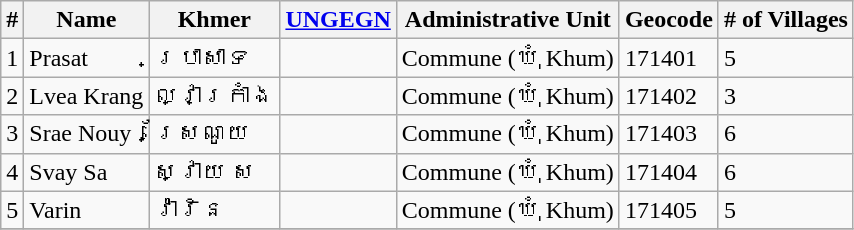<table class="wikitable sortable">
<tr>
<th>#</th>
<th>Name</th>
<th>Khmer</th>
<th><a href='#'>UNGEGN</a></th>
<th>Administrative Unit</th>
<th>Geocode</th>
<th># of Villages</th>
</tr>
<tr>
<td>1</td>
<td>Prasat</td>
<td>ប្រាសាទ</td>
<td></td>
<td>Commune (ឃុំ Khum)</td>
<td>171401</td>
<td>5</td>
</tr>
<tr>
<td>2</td>
<td>Lvea Krang</td>
<td>ល្វាក្រាំង</td>
<td></td>
<td>Commune (ឃុំ Khum)</td>
<td>171402</td>
<td>3</td>
</tr>
<tr>
<td>3</td>
<td>Srae Nouy</td>
<td>ស្រែណូយ</td>
<td></td>
<td>Commune (ឃុំ Khum)</td>
<td>171403</td>
<td>6</td>
</tr>
<tr>
<td>4</td>
<td>Svay Sa</td>
<td>ស្វាយ ស</td>
<td></td>
<td>Commune (ឃុំ Khum)</td>
<td>171404</td>
<td>6</td>
</tr>
<tr>
<td>5</td>
<td>Varin</td>
<td>វ៉ារិន</td>
<td></td>
<td>Commune (ឃុំ Khum)</td>
<td>171405</td>
<td>5</td>
</tr>
<tr>
</tr>
</table>
